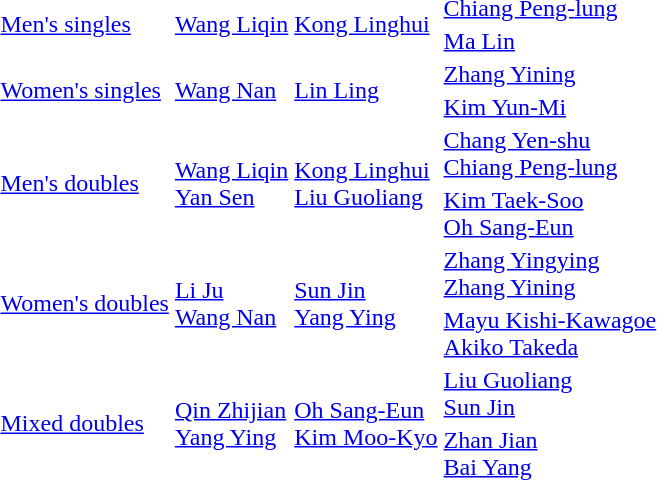<table>
<tr>
<td rowspan=2><a href='#'>Men's singles</a></td>
<td rowspan=2> <a href='#'>Wang Liqin</a></td>
<td rowspan=2> <a href='#'>Kong Linghui</a></td>
<td> <a href='#'>Chiang Peng-lung</a></td>
</tr>
<tr>
<td> <a href='#'>Ma Lin</a></td>
</tr>
<tr>
<td rowspan=2><a href='#'>Women's singles</a></td>
<td rowspan=2> <a href='#'>Wang Nan</a></td>
<td rowspan=2> <a href='#'>Lin Ling</a></td>
<td> <a href='#'>Zhang Yining</a></td>
</tr>
<tr>
<td> <a href='#'>Kim Yun-Mi</a></td>
</tr>
<tr>
<td rowspan=2><a href='#'>Men's doubles</a></td>
<td rowspan=2> <a href='#'>Wang Liqin</a><br> <a href='#'>Yan Sen</a></td>
<td rowspan=2> <a href='#'>Kong Linghui</a><br> <a href='#'>Liu Guoliang</a></td>
<td> <a href='#'>Chang Yen-shu</a><br> <a href='#'>Chiang Peng-lung</a></td>
</tr>
<tr>
<td> <a href='#'>Kim Taek-Soo</a><br> <a href='#'>Oh Sang-Eun</a></td>
</tr>
<tr>
<td rowspan=2><a href='#'>Women's doubles</a></td>
<td rowspan=2> <a href='#'>Li Ju</a><br> <a href='#'>Wang Nan</a></td>
<td rowspan=2> <a href='#'>Sun Jin</a><br> <a href='#'>Yang Ying</a></td>
<td> <a href='#'>Zhang Yingying</a><br> <a href='#'>Zhang Yining</a></td>
</tr>
<tr>
<td> <a href='#'>Mayu Kishi-Kawagoe</a><br> <a href='#'>Akiko Takeda</a></td>
</tr>
<tr>
<td rowspan=2><a href='#'>Mixed doubles</a></td>
<td rowspan=2> <a href='#'>Qin Zhijian</a><br> <a href='#'>Yang Ying</a></td>
<td rowspan=2> <a href='#'>Oh Sang-Eun</a><br> <a href='#'>Kim Moo-Kyo</a></td>
<td> <a href='#'>Liu Guoliang</a><br> <a href='#'>Sun Jin</a></td>
</tr>
<tr>
<td> <a href='#'>Zhan Jian</a><br> <a href='#'>Bai Yang</a></td>
</tr>
</table>
